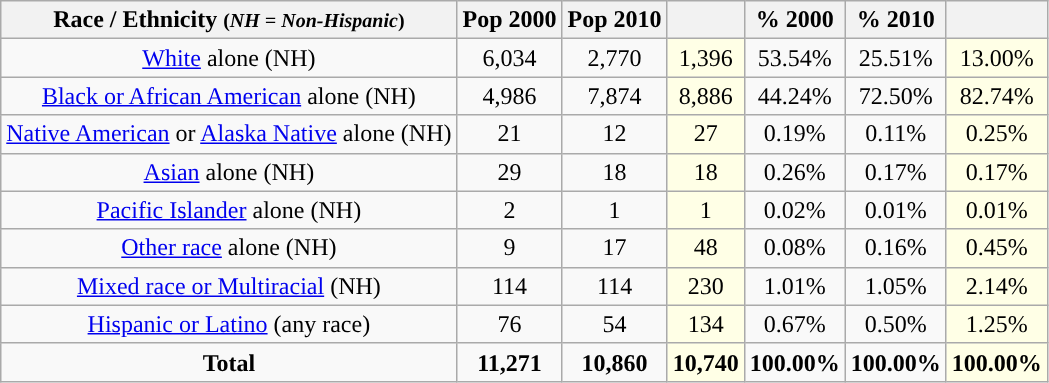<table class="wikitable" style="text-align:center;">
<tr>
<th>Race / Ethnicity <small>(<em>NH = Non-Hispanic</em>)</small></th>
<th>Pop 2000</th>
<th>Pop 2010</th>
<th></th>
<th>% 2000</th>
<th>% 2010</th>
<th></th>
</tr>
<tr>
<td><a href='#'>White</a> alone (NH)</td>
<td>6,034</td>
<td>2,770</td>
<td style='background: #ffffe6;'>1,396</td>
<td>53.54%</td>
<td>25.51%</td>
<td style='background: #ffffe6;'>13.00%</td>
</tr>
<tr>
<td><a href='#'>Black or African American</a> alone (NH)</td>
<td>4,986</td>
<td>7,874</td>
<td style='background: #ffffe6;'>8,886</td>
<td>44.24%</td>
<td>72.50%</td>
<td style='background: #ffffe6;'>82.74%</td>
</tr>
<tr>
<td><a href='#'>Native American</a> or <a href='#'>Alaska Native</a> alone (NH)</td>
<td>21</td>
<td>12</td>
<td style='background: #ffffe6;'>27</td>
<td>0.19%</td>
<td>0.11%</td>
<td style='background: #ffffe6;'>0.25%</td>
</tr>
<tr>
<td><a href='#'>Asian</a> alone (NH)</td>
<td>29</td>
<td>18</td>
<td style='background: #ffffe6;'>18</td>
<td>0.26%</td>
<td>0.17%</td>
<td style='background: #ffffe6;'>0.17%</td>
</tr>
<tr>
<td><a href='#'>Pacific Islander</a> alone (NH)</td>
<td>2</td>
<td>1</td>
<td style='background: #ffffe6;'>1</td>
<td>0.02%</td>
<td>0.01%</td>
<td style='background: #ffffe6;'>0.01%</td>
</tr>
<tr>
<td><a href='#'>Other race</a> alone (NH)</td>
<td>9</td>
<td>17</td>
<td style='background: #ffffe6;'>48</td>
<td>0.08%</td>
<td>0.16%</td>
<td style='background: #ffffe6;'>0.45%</td>
</tr>
<tr>
<td><a href='#'>Mixed race or Multiracial</a> (NH)</td>
<td>114</td>
<td>114</td>
<td style='background: #ffffe6;'>230</td>
<td>1.01%</td>
<td>1.05%</td>
<td style='background: #ffffe6;'>2.14%</td>
</tr>
<tr>
<td><a href='#'>Hispanic or Latino</a> (any race)</td>
<td>76</td>
<td>54</td>
<td style='background: #ffffe6;'>134</td>
<td>0.67%</td>
<td>0.50%</td>
<td style='background: #ffffe6;'>1.25%</td>
</tr>
<tr>
<td><strong>Total</strong></td>
<td><strong>11,271</strong></td>
<td><strong>10,860</strong></td>
<td style='background: #ffffe6;'><strong>10,740</strong></td>
<td><strong>100.00%</strong></td>
<td><strong>100.00%</strong></td>
<td style='background: #ffffe6;'><strong>100.00%</strong></td>
</tr>
</table>
